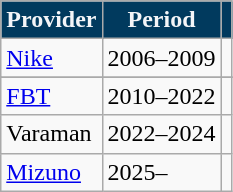<table class="wikitable">
<tr>
<th style="background: #013A5E; color: #F4F5F8;">Provider</th>
<th style="background: #013A5E; color: #F4F5F8;">Period</th>
<th style="background: #013A5E; color: #F4F5F8;"></th>
</tr>
<tr>
<td> <a href='#'>Nike</a></td>
<td>2006–2009</td>
<td></td>
</tr>
<tr>
</tr>
<tr>
<td> <a href='#'>FBT</a></td>
<td>2010–2022</td>
<td></td>
</tr>
<tr>
<td> Varaman</td>
<td>2022–2024</td>
<td></td>
</tr>
<tr>
<td> <a href='#'>Mizuno</a></td>
<td>2025–</td>
<td></td>
</tr>
</table>
